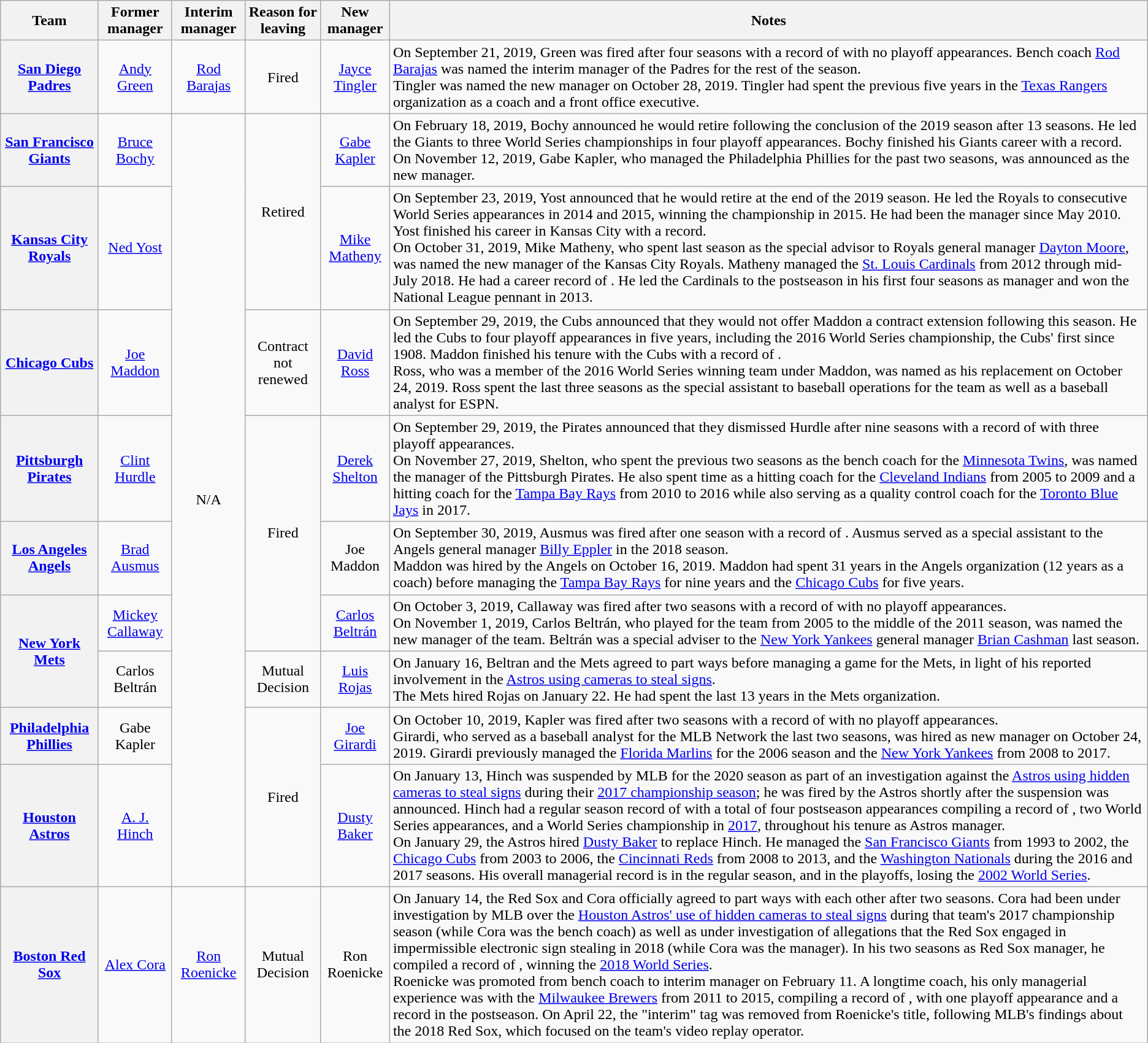<table class="wikitable plainrowheaders" style="text-align:center;">
<tr>
<th scope="col">Team</th>
<th scope="col">Former manager</th>
<th scope="col">Interim manager</th>
<th scope="col">Reason for leaving</th>
<th scope="col">New manager</th>
<th scope="col">Notes</th>
</tr>
<tr>
<th scope="row"><a href='#'>San Diego Padres</a></th>
<td><a href='#'>Andy Green</a></td>
<td><a href='#'>Rod Barajas</a></td>
<td style="text-align:center;">Fired</td>
<td><a href='#'>Jayce Tingler</a></td>
<td style="text-align:left;">On September 21, 2019, Green was fired after four seasons with a record of  with no playoff appearances. Bench coach <a href='#'>Rod Barajas</a> was named the interim manager of the Padres for the rest of the season.<br>Tingler was named the new manager on October 28, 2019. Tingler had spent the previous five years in the <a href='#'>Texas Rangers</a> organization as a coach and a front office executive.</td>
</tr>
<tr>
<th scope="row"><a href='#'>San Francisco Giants</a></th>
<td><a href='#'>Bruce Bochy</a></td>
<td rowspan="9" style="text-align:center;">N/A</td>
<td rowspan="2" style="text-align:center;">Retired</td>
<td><a href='#'>Gabe Kapler</a></td>
<td style="text-align:left;">On February 18, 2019, Bochy announced he would retire following the conclusion of the 2019 season after 13 seasons. He led the Giants to three World Series championships in four playoff appearances. Bochy finished his Giants career with a  record.<br>On November 12, 2019, Gabe Kapler, who managed the Philadelphia Phillies for the past two seasons, was announced as the new manager.</td>
</tr>
<tr>
<th scope="row"><a href='#'>Kansas City Royals</a></th>
<td><a href='#'>Ned Yost</a></td>
<td><a href='#'>Mike Matheny</a></td>
<td style="text-align:left;">On September 23, 2019, Yost announced that he would retire at the end of the 2019 season. He led the Royals to consecutive World Series appearances in 2014 and 2015, winning the championship in 2015. He had been the manager since May 2010. Yost finished his career in Kansas City with a  record.<br>On October 31, 2019, Mike Matheny, who spent last season as the special advisor to Royals general manager <a href='#'>Dayton Moore</a>, was named the new manager of the Kansas City Royals.  Matheny managed the <a href='#'>St. Louis Cardinals</a> from 2012 through mid-July 2018.  He had a career record of .  He led the Cardinals to the postseason in his first four seasons as manager and won the National League pennant in 2013.</td>
</tr>
<tr>
<th scope="row"><a href='#'>Chicago Cubs</a></th>
<td><a href='#'>Joe Maddon</a></td>
<td>Contract not renewed</td>
<td><a href='#'>David Ross</a></td>
<td style="text-align:left;">On September 29, 2019, the Cubs announced that they would not offer Maddon a contract extension following this season. He led the Cubs to four playoff appearances in five years, including the 2016 World Series championship, the Cubs' first since 1908. Maddon finished his tenure with the Cubs with a record of .<br>Ross, who was a member of the 2016 World Series winning team under Maddon, was named as his replacement on October 24, 2019.  Ross spent the last three seasons as the special assistant to baseball operations for the team as well as a baseball analyst for ESPN.</td>
</tr>
<tr>
<th scope="row"><a href='#'>Pittsburgh Pirates</a></th>
<td><a href='#'>Clint Hurdle</a></td>
<td rowspan="3">Fired</td>
<td><a href='#'>Derek Shelton</a></td>
<td style="text-align:left;">On September 29, 2019, the Pirates announced that they dismissed Hurdle after nine seasons with a record of  with three playoff appearances.<br>On November 27, 2019, Shelton, who spent the previous two seasons as the bench coach for the <a href='#'>Minnesota Twins</a>, was named the manager of the Pittsburgh Pirates.  He also spent time as a hitting coach for the <a href='#'>Cleveland Indians</a> from 2005 to 2009 and a hitting coach for the <a href='#'>Tampa Bay Rays</a> from 2010 to 2016 while also serving as a quality control coach for the <a href='#'>Toronto Blue Jays</a> in 2017.</td>
</tr>
<tr>
<th scope="row"><a href='#'>Los Angeles Angels</a></th>
<td><a href='#'>Brad Ausmus</a></td>
<td>Joe Maddon</td>
<td style="text-align:left;">On September 30, 2019, Ausmus was fired after one season with a record of . Ausmus served as a special assistant to the Angels general manager <a href='#'>Billy Eppler</a> in the 2018 season.<br>Maddon was hired by the Angels on October 16, 2019. Maddon had spent 31 years in the Angels organization (12 years as a coach) before managing the <a href='#'>Tampa Bay Rays</a> for nine years and the <a href='#'>Chicago Cubs</a> for five years.</td>
</tr>
<tr>
<th scope="row" rowspan="2"><a href='#'>New York Mets</a></th>
<td><a href='#'>Mickey Callaway</a></td>
<td><a href='#'>Carlos Beltrán</a></td>
<td style="text-align:left;">On October 3, 2019, Callaway was fired after two seasons with a record of  with no playoff appearances.<br>On November 1, 2019, Carlos Beltrán, who played for the team from 2005 to the middle of the 2011 season, was named the new manager of the team.  Beltrán was a special adviser to the <a href='#'>New York Yankees</a> general manager <a href='#'>Brian Cashman</a> last season.</td>
</tr>
<tr>
<td>Carlos Beltrán</td>
<td>Mutual Decision</td>
<td><a href='#'>Luis Rojas</a></td>
<td style="text-align:left;">On January 16, Beltran and the Mets agreed to part ways before managing a game for the Mets, in light of his reported involvement in the <a href='#'>Astros using cameras to steal signs</a>.<br>The Mets hired Rojas on January 22.  He had spent the last 13 years in the Mets organization.</td>
</tr>
<tr>
<th scope="row"><a href='#'>Philadelphia Phillies</a></th>
<td>Gabe Kapler</td>
<td rowspan="2">Fired</td>
<td><a href='#'>Joe Girardi</a></td>
<td style="text-align:left;">On October 10, 2019, Kapler was fired after two seasons with a record of  with no playoff appearances.<br>Girardi, who served as a baseball analyst for the MLB Network the last two seasons, was hired as new manager on October 24, 2019.  Girardi previously managed the <a href='#'>Florida Marlins</a> for the 2006 season and the <a href='#'>New York Yankees</a> from 2008 to 2017.</td>
</tr>
<tr>
<th scope="row"><a href='#'>Houston Astros</a></th>
<td><a href='#'>A. J. Hinch</a></td>
<td><a href='#'>Dusty Baker</a></td>
<td style="text-align:left;">On January 13, Hinch was suspended by MLB for the 2020 season as part of an investigation against the <a href='#'>Astros using hidden cameras to steal signs</a> during their <a href='#'>2017 championship season</a>; he was fired by the Astros shortly after the suspension was announced. Hinch had a regular season record of  with a total of four postseason appearances compiling a record of , two World Series appearances, and a World Series championship in <a href='#'>2017</a>, throughout his tenure as Astros manager.<br>On January 29, the Astros hired <a href='#'>Dusty Baker</a> to replace Hinch. He managed the <a href='#'>San Francisco Giants</a> from 1993 to 2002, the <a href='#'>Chicago Cubs</a> from 2003 to 2006, the <a href='#'>Cincinnati Reds</a> from 2008 to 2013, and the <a href='#'>Washington Nationals</a> during the 2016 and 2017 seasons.  His overall managerial record is  in the regular season, and  in the playoffs, losing the <a href='#'>2002 World Series</a>.</td>
</tr>
<tr>
<th scope="row"><a href='#'>Boston Red Sox</a></th>
<td><a href='#'>Alex Cora</a></td>
<td><a href='#'>Ron Roenicke</a></td>
<td>Mutual Decision</td>
<td>Ron Roenicke</td>
<td style="text-align:left;">On January 14, the Red Sox and Cora officially agreed to part ways with each other after two seasons. Cora had been under investigation by MLB over the <a href='#'>Houston Astros' use of hidden cameras to steal signs</a> during that team's 2017 championship season (while Cora was the bench coach) as well as under investigation of allegations that the Red Sox engaged in impermissible electronic sign stealing in 2018 (while Cora was the manager). In his two seasons as Red Sox manager, he compiled a record of , winning the <a href='#'>2018 World Series</a>.<br>Roenicke was promoted from bench coach to interim manager on February 11. A longtime coach, his only managerial experience was with the <a href='#'>Milwaukee Brewers</a> from 2011 to 2015, compiling a record of , with one playoff appearance and a  record in the postseason. On April 22, the "interim" tag was removed from Roenicke's title, following MLB's findings about the 2018 Red Sox, which focused on the team's video replay operator.</td>
</tr>
</table>
